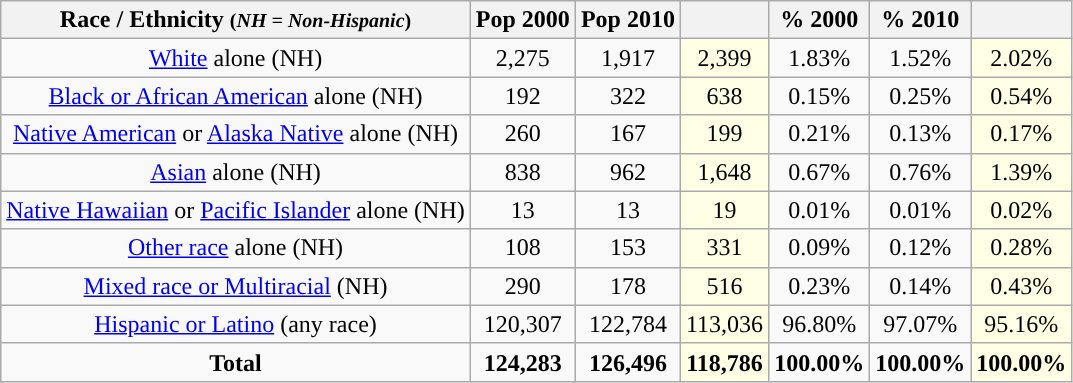<table class="wikitable" style="text-align:center;">
<tr>
<th>Race / Ethnicity <small>(<em>NH = Non-Hispanic</em>)</small></th>
<th>Pop 2000</th>
<th>Pop 2010</th>
<th></th>
<th>% 2000</th>
<th>% 2010</th>
<th></th>
</tr>
<tr>
<td><a href='#'>White</a> alone (NH)</td>
<td>2,275</td>
<td>1,917</td>
<td style='background: #ffffe6;'>2,399</td>
<td>1.83%</td>
<td>1.52%</td>
<td style='background: #ffffe6;'>2.02%</td>
</tr>
<tr>
<td><a href='#'>Black or African American</a> alone (NH)</td>
<td>192</td>
<td>322</td>
<td style='background: #ffffe6;'>638</td>
<td>0.15%</td>
<td>0.25%</td>
<td style='background: #ffffe6;'>0.54%</td>
</tr>
<tr>
<td><a href='#'>Native American</a> or <a href='#'>Alaska Native</a> alone (NH)</td>
<td>260</td>
<td>167</td>
<td style='background: #ffffe6;'>199</td>
<td>0.21%</td>
<td>0.13%</td>
<td style='background: #ffffe6;'>0.17%</td>
</tr>
<tr>
<td><a href='#'>Asian</a> alone (NH)</td>
<td>838</td>
<td>962</td>
<td style='background: #ffffe6;'>1,648</td>
<td>0.67%</td>
<td>0.76%</td>
<td style='background: #ffffe6;'>1.39%</td>
</tr>
<tr>
<td><a href='#'>Native Hawaiian</a> or <a href='#'>Pacific Islander</a> alone (NH)</td>
<td>13</td>
<td>13</td>
<td style='background: #ffffe6;'>19</td>
<td>0.01%</td>
<td>0.01%</td>
<td style='background: #ffffe6;'>0.02%</td>
</tr>
<tr>
<td><a href='#'>Other race</a> alone (NH)</td>
<td>108</td>
<td>153</td>
<td style='background: #ffffe6;'>331</td>
<td>0.09%</td>
<td>0.12%</td>
<td style='background: #ffffe6;'>0.28%</td>
</tr>
<tr>
<td><a href='#'>Mixed race or Multiracial</a> (NH)</td>
<td>290</td>
<td>178</td>
<td style='background: #ffffe6;'>516</td>
<td>0.23%</td>
<td>0.14%</td>
<td style='background: #ffffe6;'>0.43%</td>
</tr>
<tr>
<td><a href='#'>Hispanic or Latino</a> (any race)</td>
<td>120,307</td>
<td>122,784</td>
<td style='background: #ffffe6;'>113,036</td>
<td>96.80%</td>
<td>97.07%</td>
<td style='background: #ffffe6;'>95.16%</td>
</tr>
<tr>
<td><strong>Total</strong></td>
<td><strong>124,283</strong></td>
<td><strong>126,496</strong></td>
<td style='background: #ffffe6;'><strong>118,786</strong></td>
<td><strong>100.00%</strong></td>
<td><strong>100.00%</strong></td>
<td style='background: #ffffe6;'><strong>100.00%</strong></td>
</tr>
</table>
